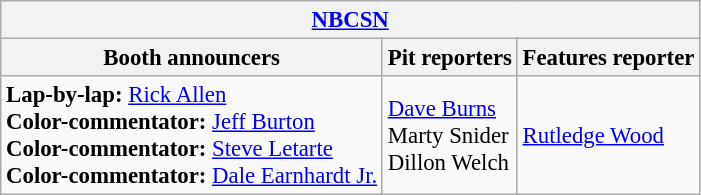<table class="wikitable" style="font-size: 95%">
<tr>
<th colspan="3"><a href='#'>NBCSN</a></th>
</tr>
<tr>
<th>Booth announcers</th>
<th>Pit reporters</th>
<th>Features reporter</th>
</tr>
<tr>
<td><strong>Lap-by-lap:</strong> <a href='#'>Rick Allen</a><br><strong>Color-commentator:</strong> <a href='#'>Jeff Burton</a><br><strong>Color-commentator:</strong> <a href='#'>Steve Letarte</a><br><strong>Color-commentator:</strong> <a href='#'>Dale Earnhardt Jr.</a></td>
<td><a href='#'>Dave Burns</a><br>Marty Snider<br>Dillon Welch</td>
<td><a href='#'>Rutledge Wood</a></td>
</tr>
</table>
